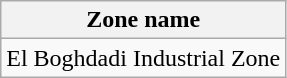<table class="wikitable">
<tr>
<th>Zone name</th>
</tr>
<tr>
<td rowspan="1">El Boghdadi Industrial Zone</td>
</tr>
</table>
